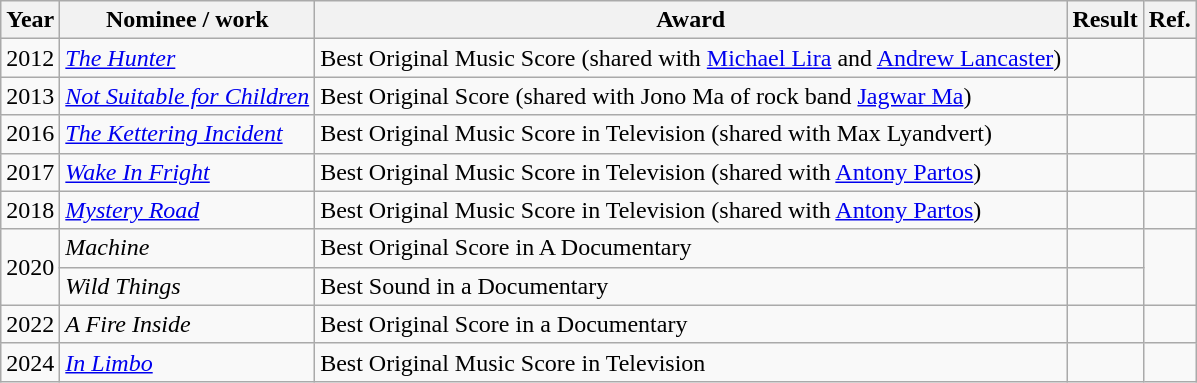<table class="wikitable">
<tr>
<th>Year</th>
<th>Nominee / work</th>
<th>Award</th>
<th>Result</th>
<th>Ref.</th>
</tr>
<tr>
<td>2012</td>
<td><em><a href='#'>The Hunter</a></em></td>
<td>Best Original Music Score (shared with <a href='#'>Michael Lira</a> and <a href='#'>Andrew Lancaster</a>)</td>
<td></td>
<td></td>
</tr>
<tr>
<td>2013</td>
<td><em><a href='#'>Not Suitable for Children</a></em></td>
<td>Best Original Score (shared with Jono Ma of rock band <a href='#'>Jagwar Ma</a>)</td>
<td></td>
<td></td>
</tr>
<tr>
<td>2016</td>
<td><em><a href='#'>The Kettering Incident</a></em></td>
<td>Best Original Music Score in Television (shared with Max Lyandvert)</td>
<td></td>
<td></td>
</tr>
<tr>
<td>2017</td>
<td><em><a href='#'>Wake In Fright</a></em></td>
<td>Best Original Music Score in Television (shared with <a href='#'>Antony Partos</a>)</td>
<td></td>
<td></td>
</tr>
<tr>
<td>2018</td>
<td><a href='#'><em>Mystery Road</em></a></td>
<td>Best Original Music Score in Television (shared with <a href='#'>Antony Partos</a>)</td>
<td></td>
<td></td>
</tr>
<tr>
<td rowspan="2">2020</td>
<td><em>Machine</em></td>
<td>Best Original Score in A Documentary</td>
<td></td>
<td rowspan="2"></td>
</tr>
<tr>
<td><em>Wild Things</em></td>
<td>Best Sound in a Documentary</td>
<td></td>
</tr>
<tr>
<td>2022</td>
<td><em>A Fire Inside</em></td>
<td>Best Original Score in a Documentary</td>
<td></td>
<td></td>
</tr>
<tr>
<td>2024</td>
<td><a href='#'><em>In Limbo</em></a></td>
<td>Best Original Music Score in Television</td>
<td></td>
<td></td>
</tr>
</table>
